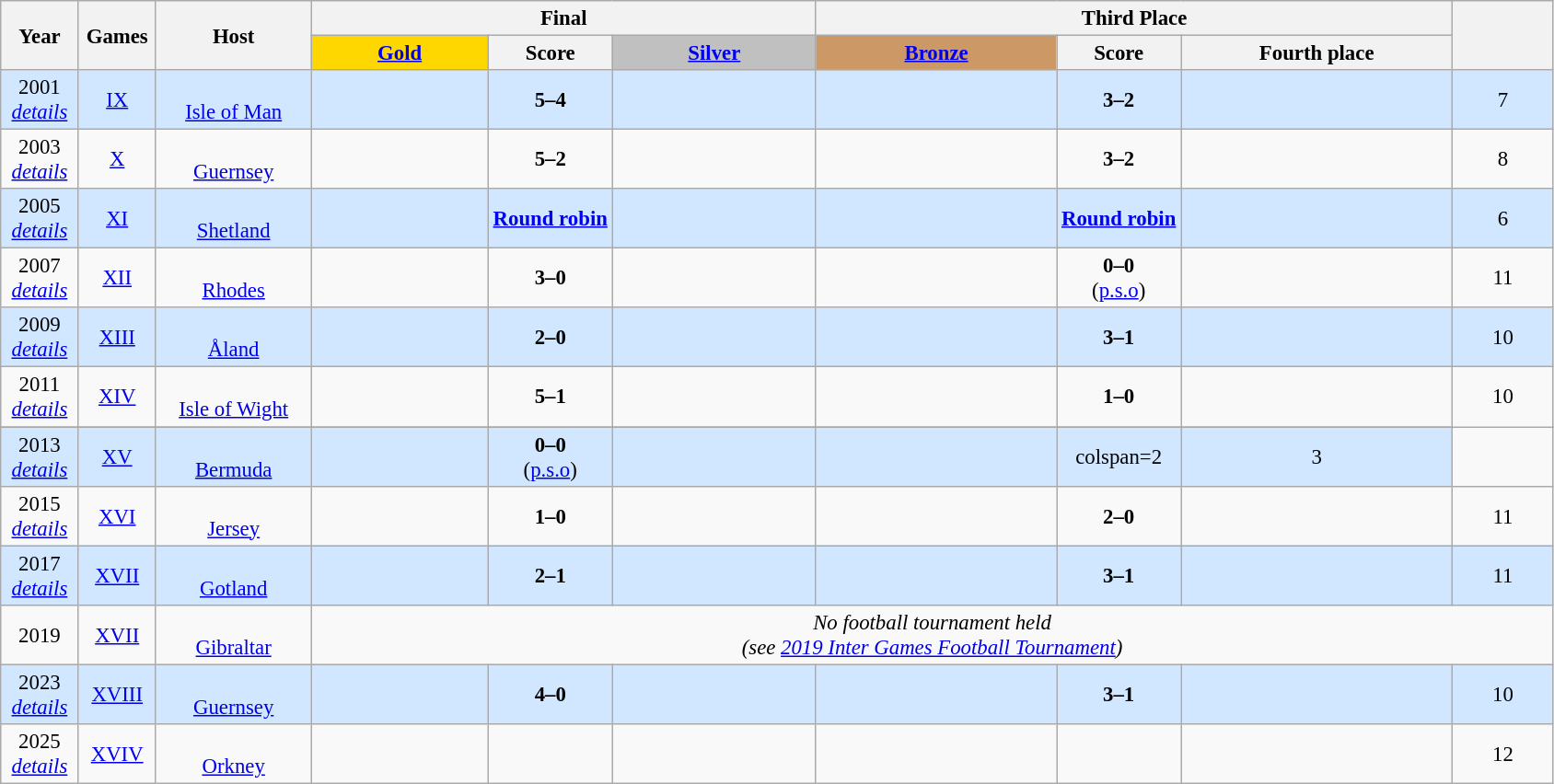<table class="wikitable" style="text-align: center; font-size:95%;">
<tr>
<th rowspan="2" style="width:5%;">Year</th>
<th rowspan="2" style="width:5%;">Games</th>
<th rowspan="2" style="width:10%;">Host</th>
<th colspan=3>Final</th>
<th colspan=3>Third Place</th>
<th rowspan=2 style= "width:;"></th>
</tr>
<tr>
<th style="background-color: gold"><a href='#'>Gold</a></th>
<th width=8%>Score</th>
<th style="background-color: silver"><a href='#'>Silver</a></th>
<th style="background-color: #CC9966"><a href='#'>Bronze</a></th>
<th width=8%>Score</th>
<th style="width:17.5%;">Fourth place</th>
</tr>
<tr style="text-align:center; background:#d0e7ff;">
<td>2001<br><em><a href='#'>details</a></em></td>
<td><a href='#'>IX</a></td>
<td><br><a href='#'>Isle of Man</a></td>
<td></td>
<td><strong>5–4</strong></td>
<td></td>
<td></td>
<td><strong>3–2</strong></td>
<td></td>
<td>7</td>
</tr>
<tr align=center>
<td>2003<br><em><a href='#'>details</a></em></td>
<td><a href='#'>X</a></td>
<td><br><a href='#'>Guernsey</a></td>
<td></td>
<td><strong>5–2</strong></td>
<td></td>
<td></td>
<td><strong>3–2</strong></td>
<td></td>
<td>8</td>
</tr>
<tr style="text-align:center; background:#d0e7ff;">
<td>2005<br><em><a href='#'>details</a></em></td>
<td><a href='#'>XI</a></td>
<td><br><a href='#'>Shetland</a></td>
<td></td>
<td><strong><a href='#'>Round robin</a></strong></td>
<td></td>
<td></td>
<td><strong><a href='#'>Round robin</a></strong></td>
<td></td>
<td>6</td>
</tr>
<tr align=center>
<td>2007<br><em><a href='#'>details</a></em></td>
<td><a href='#'>XII</a></td>
<td><br><a href='#'>Rhodes</a></td>
<td></td>
<td><strong>3–0</strong></td>
<td></td>
<td></td>
<td><strong>0–0</strong><br> (<a href='#'>p.s.o</a>)</td>
<td></td>
<td>11</td>
</tr>
<tr style="text-align:center; background:#d0e7ff;">
<td>2009<br><em><a href='#'>details</a></em></td>
<td><a href='#'>XIII</a></td>
<td><br><a href='#'>Åland</a></td>
<td></td>
<td><strong>2–0</strong></td>
<td></td>
<td></td>
<td><strong>3–1</strong></td>
<td></td>
<td>10</td>
</tr>
<tr align=center>
<td>2011<br><em><a href='#'>details</a></em></td>
<td><a href='#'>XIV</a></td>
<td><br><a href='#'>Isle of Wight</a></td>
<td></td>
<td><strong>5–1</strong></td>
<td></td>
<td></td>
<td><strong>1–0</strong></td>
<td></td>
<td>10</td>
</tr>
<tr align=center>
</tr>
<tr style="text-align:center; background:#d0e7ff;">
<td>2013<br><em><a href='#'>details</a></em></td>
<td><a href='#'>XV</a></td>
<td><br><a href='#'>Bermuda</a></td>
<td></td>
<td><strong>0–0</strong><br> (<a href='#'>p.s.o</a>)</td>
<td></td>
<td></td>
<td>colspan=2 </td>
<td>3</td>
</tr>
<tr align=center>
<td>2015<br><em><a href='#'>details</a></em></td>
<td><a href='#'>XVI</a></td>
<td><br><a href='#'>Jersey</a></td>
<td> </td>
<td><strong>1–0</strong><br></td>
<td></td>
<td></td>
<td><strong>2–0</strong></td>
<td></td>
<td>11</td>
</tr>
<tr style="text-align:center; background:#d0e7ff;">
<td>2017<br><em><a href='#'>details</a></em></td>
<td><a href='#'>XVII</a></td>
<td><br><a href='#'>Gotland</a></td>
<td></td>
<td><strong>2–1</strong></td>
<td></td>
<td></td>
<td><strong>3–1</strong></td>
<td></td>
<td>11</td>
</tr>
<tr align=center>
<td>2019</td>
<td><a href='#'>XVII</a></td>
<td><br><a href='#'>Gibraltar</a></td>
<td colspan="7"><em>No football tournament held<br>(see <a href='#'>2019 Inter Games Football Tournament</a>)</em></td>
</tr>
<tr style="text-align:center; background:#d0e7ff;">
<td>2023<br><em><a href='#'>details</a></em></td>
<td><a href='#'>XVIII</a></td>
<td><br><a href='#'>Guernsey</a></td>
<td></td>
<td><strong>4–0</strong></td>
<td></td>
<td></td>
<td><strong>3–1</strong></td>
<td></td>
<td>10</td>
</tr>
<tr style="text-align:center;">
<td>2025<br><em><a href='#'>details</a></em></td>
<td><a href='#'>XVIV</a></td>
<td><br><a href='#'>Orkney</a></td>
<td></td>
<td></td>
<td></td>
<td></td>
<td></td>
<td></td>
<td>12</td>
</tr>
</table>
